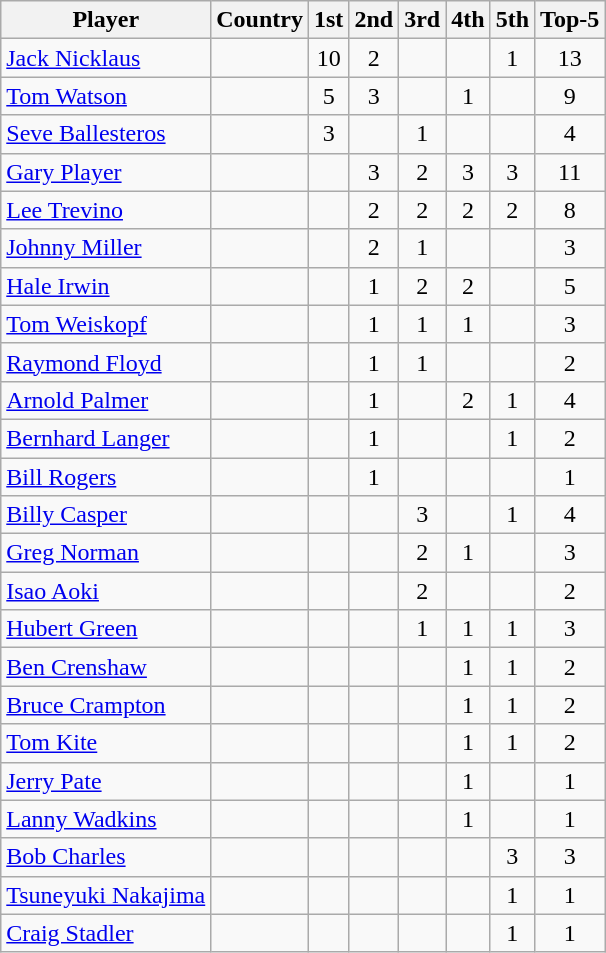<table class="wikitable sortable" style="text-align:center">
<tr>
<th>Player</th>
<th>Country</th>
<th>1st</th>
<th>2nd</th>
<th>3rd</th>
<th>4th</th>
<th>5th</th>
<th>Top-5</th>
</tr>
<tr>
<td align=left><a href='#'>Jack Nicklaus</a></td>
<td align=left></td>
<td>10</td>
<td>2</td>
<td></td>
<td></td>
<td>1</td>
<td>13</td>
</tr>
<tr>
<td align=left><a href='#'>Tom Watson</a></td>
<td align=left></td>
<td>5</td>
<td>3</td>
<td></td>
<td>1</td>
<td></td>
<td>9</td>
</tr>
<tr>
<td align=left><a href='#'>Seve Ballesteros</a></td>
<td align=left></td>
<td>3</td>
<td></td>
<td>1</td>
<td></td>
<td></td>
<td>4</td>
</tr>
<tr>
<td align=left><a href='#'>Gary Player</a></td>
<td align=left></td>
<td></td>
<td>3</td>
<td>2</td>
<td>3</td>
<td>3</td>
<td>11</td>
</tr>
<tr>
<td align=left><a href='#'>Lee Trevino</a></td>
<td align=left></td>
<td></td>
<td>2</td>
<td>2</td>
<td>2</td>
<td>2</td>
<td>8</td>
</tr>
<tr>
<td align=left><a href='#'>Johnny Miller</a></td>
<td align=left></td>
<td></td>
<td>2</td>
<td>1</td>
<td></td>
<td></td>
<td>3</td>
</tr>
<tr>
<td align=left><a href='#'>Hale Irwin</a></td>
<td align=left></td>
<td></td>
<td>1</td>
<td>2</td>
<td>2</td>
<td></td>
<td>5</td>
</tr>
<tr>
<td align=left><a href='#'>Tom Weiskopf</a></td>
<td align=left></td>
<td></td>
<td>1</td>
<td>1</td>
<td>1</td>
<td></td>
<td>3</td>
</tr>
<tr>
<td align=left><a href='#'>Raymond Floyd</a></td>
<td align=left></td>
<td></td>
<td>1</td>
<td>1</td>
<td></td>
<td></td>
<td>2</td>
</tr>
<tr>
<td align=left><a href='#'>Arnold Palmer</a></td>
<td align=left></td>
<td></td>
<td>1</td>
<td></td>
<td>2</td>
<td>1</td>
<td>4</td>
</tr>
<tr>
<td align=left><a href='#'>Bernhard Langer</a></td>
<td align=left></td>
<td></td>
<td>1</td>
<td></td>
<td></td>
<td>1</td>
<td>2</td>
</tr>
<tr>
<td align=left><a href='#'>Bill Rogers</a></td>
<td align=left></td>
<td></td>
<td>1</td>
<td></td>
<td></td>
<td></td>
<td>1</td>
</tr>
<tr>
<td align=left><a href='#'>Billy Casper</a></td>
<td align=left></td>
<td></td>
<td></td>
<td>3</td>
<td></td>
<td>1</td>
<td>4</td>
</tr>
<tr>
<td align=left><a href='#'>Greg Norman</a></td>
<td align=left></td>
<td></td>
<td></td>
<td>2</td>
<td>1</td>
<td></td>
<td>3</td>
</tr>
<tr>
<td align=left><a href='#'>Isao Aoki</a></td>
<td align=left></td>
<td></td>
<td></td>
<td>2</td>
<td></td>
<td></td>
<td>2</td>
</tr>
<tr>
<td align=left><a href='#'>Hubert Green</a></td>
<td align=left></td>
<td></td>
<td></td>
<td>1</td>
<td>1</td>
<td>1</td>
<td>3</td>
</tr>
<tr>
<td align=left><a href='#'>Ben Crenshaw</a></td>
<td align=left></td>
<td></td>
<td></td>
<td></td>
<td>1</td>
<td>1</td>
<td>2</td>
</tr>
<tr>
<td align=left><a href='#'>Bruce Crampton</a></td>
<td align=left></td>
<td></td>
<td></td>
<td></td>
<td>1</td>
<td>1</td>
<td>2</td>
</tr>
<tr>
<td align=left><a href='#'>Tom Kite</a></td>
<td align=left></td>
<td></td>
<td></td>
<td></td>
<td>1</td>
<td>1</td>
<td>2</td>
</tr>
<tr>
<td align=left><a href='#'>Jerry Pate</a></td>
<td align=left></td>
<td></td>
<td></td>
<td></td>
<td>1</td>
<td></td>
<td>1</td>
</tr>
<tr>
<td align=left><a href='#'>Lanny Wadkins</a></td>
<td align=left></td>
<td></td>
<td></td>
<td></td>
<td>1</td>
<td></td>
<td>1</td>
</tr>
<tr>
<td align=left><a href='#'>Bob Charles</a></td>
<td align=left></td>
<td></td>
<td></td>
<td></td>
<td></td>
<td>3</td>
<td>3</td>
</tr>
<tr>
<td align=left><a href='#'>Tsuneyuki Nakajima</a></td>
<td align=left></td>
<td></td>
<td></td>
<td></td>
<td></td>
<td>1</td>
<td>1</td>
</tr>
<tr>
<td align=left><a href='#'>Craig Stadler</a></td>
<td align=left></td>
<td></td>
<td></td>
<td></td>
<td></td>
<td>1</td>
<td>1</td>
</tr>
</table>
